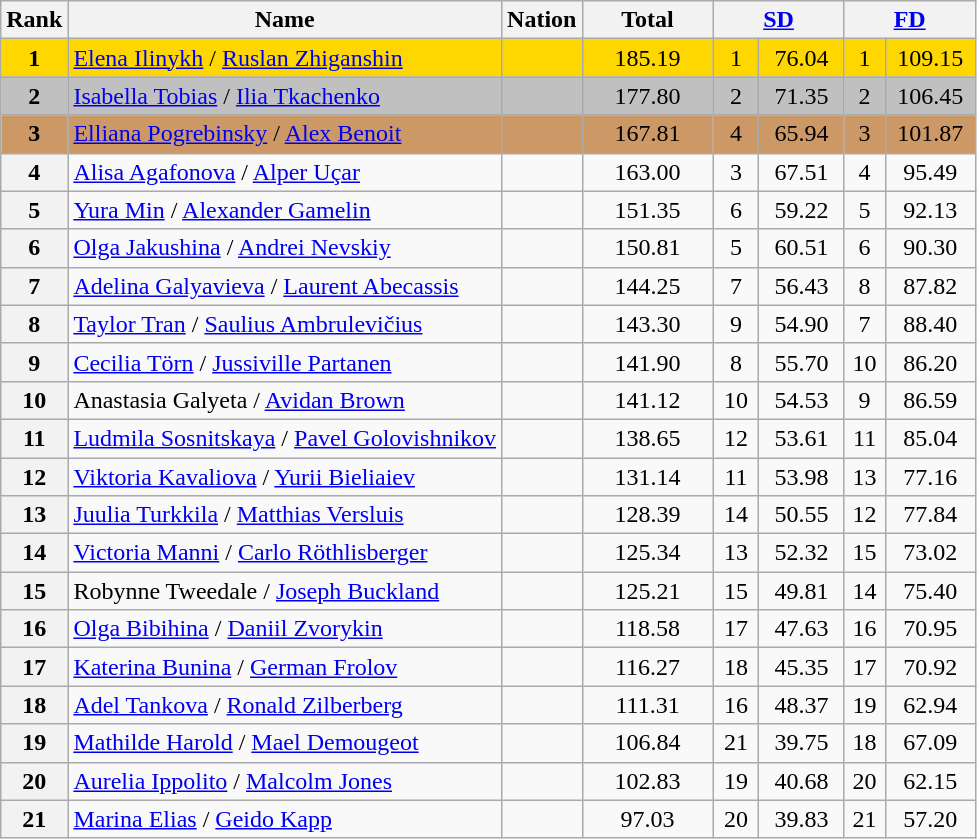<table class="wikitable sortable">
<tr>
<th>Rank</th>
<th>Name</th>
<th>Nation</th>
<th width="80px">Total</th>
<th colspan="2" width="80px"><a href='#'>SD</a></th>
<th colspan="2" width="80px"><a href='#'>FD</a></th>
</tr>
<tr bgcolor="gold">
<td align="center"><strong>1</strong></td>
<td><a href='#'>Elena Ilinykh</a> / <a href='#'>Ruslan Zhiganshin</a></td>
<td></td>
<td align="center">185.19</td>
<td align="center">1</td>
<td align="center">76.04</td>
<td align="center">1</td>
<td align="center">109.15</td>
</tr>
<tr bgcolor="silver">
<td align="center"><strong>2</strong></td>
<td><a href='#'>Isabella Tobias</a> / <a href='#'>Ilia Tkachenko</a></td>
<td></td>
<td align="center">177.80</td>
<td align="center">2</td>
<td align="center">71.35</td>
<td align="center">2</td>
<td align="center">106.45</td>
</tr>
<tr bgcolor="cc9966">
<td align="center"><strong>3</strong></td>
<td><a href='#'>Elliana Pogrebinsky</a> / <a href='#'>Alex Benoit</a></td>
<td></td>
<td align="center">167.81</td>
<td align="center">4</td>
<td align="center">65.94</td>
<td align="center">3</td>
<td align="center">101.87</td>
</tr>
<tr>
<th>4</th>
<td><a href='#'>Alisa Agafonova</a> / <a href='#'>Alper Uçar</a></td>
<td></td>
<td align="center">163.00</td>
<td align="center">3</td>
<td align="center">67.51</td>
<td align="center">4</td>
<td align="center">95.49</td>
</tr>
<tr>
<th>5</th>
<td><a href='#'>Yura Min</a> / <a href='#'>Alexander Gamelin</a></td>
<td></td>
<td align="center">151.35</td>
<td align="center">6</td>
<td align="center">59.22</td>
<td align="center">5</td>
<td align="center">92.13</td>
</tr>
<tr>
<th>6</th>
<td><a href='#'>Olga Jakushina</a> / <a href='#'>Andrei Nevskiy</a></td>
<td></td>
<td align="center">150.81</td>
<td align="center">5</td>
<td align="center">60.51</td>
<td align="center">6</td>
<td align="center">90.30</td>
</tr>
<tr>
<th>7</th>
<td><a href='#'>Adelina Galyavieva</a> / <a href='#'>Laurent Abecassis</a></td>
<td></td>
<td align="center">144.25</td>
<td align="center">7</td>
<td align="center">56.43</td>
<td align="center">8</td>
<td align="center">87.82</td>
</tr>
<tr>
<th>8</th>
<td><a href='#'>Taylor Tran</a> / <a href='#'>Saulius Ambrulevičius</a></td>
<td></td>
<td align="center">143.30</td>
<td align="center">9</td>
<td align="center">54.90</td>
<td align="center">7</td>
<td align="center">88.40</td>
</tr>
<tr>
<th>9</th>
<td><a href='#'>Cecilia Törn</a> / <a href='#'>Jussiville Partanen</a></td>
<td></td>
<td align="center">141.90</td>
<td align="center">8</td>
<td align="center">55.70</td>
<td align="center">10</td>
<td align="center">86.20</td>
</tr>
<tr>
<th>10</th>
<td>Anastasia Galyeta / <a href='#'>Avidan Brown</a></td>
<td></td>
<td align="center">141.12</td>
<td align="center">10</td>
<td align="center">54.53</td>
<td align="center">9</td>
<td align="center">86.59</td>
</tr>
<tr>
<th>11</th>
<td><a href='#'>Ludmila Sosnitskaya</a> / <a href='#'>Pavel Golovishnikov</a></td>
<td></td>
<td align="center">138.65</td>
<td align="center">12</td>
<td align="center">53.61</td>
<td align="center">11</td>
<td align="center">85.04</td>
</tr>
<tr>
<th>12</th>
<td><a href='#'>Viktoria Kavaliova</a> / <a href='#'>Yurii Bieliaiev</a></td>
<td></td>
<td align="center">131.14</td>
<td align="center">11</td>
<td align="center">53.98</td>
<td align="center">13</td>
<td align="center">77.16</td>
</tr>
<tr>
<th>13</th>
<td><a href='#'>Juulia Turkkila</a> / <a href='#'>Matthias Versluis</a></td>
<td></td>
<td align="center">128.39</td>
<td align="center">14</td>
<td align="center">50.55</td>
<td align="center">12</td>
<td align="center">77.84</td>
</tr>
<tr>
<th>14</th>
<td><a href='#'>Victoria Manni</a> / <a href='#'>Carlo Röthlisberger</a></td>
<td></td>
<td align="center">125.34</td>
<td align="center">13</td>
<td align="center">52.32</td>
<td align="center">15</td>
<td align="center">73.02</td>
</tr>
<tr>
<th>15</th>
<td>Robynne Tweedale / <a href='#'>Joseph Buckland</a></td>
<td></td>
<td align="center">125.21</td>
<td align="center">15</td>
<td align="center">49.81</td>
<td align="center">14</td>
<td align="center">75.40</td>
</tr>
<tr>
<th>16</th>
<td><a href='#'>Olga Bibihina</a> / <a href='#'>Daniil Zvorykin</a></td>
<td></td>
<td align="center">118.58</td>
<td align="center">17</td>
<td align="center">47.63</td>
<td align="center">16</td>
<td align="center">70.95</td>
</tr>
<tr>
<th>17</th>
<td><a href='#'>Katerina Bunina</a> / <a href='#'>German Frolov</a></td>
<td></td>
<td align="center">116.27</td>
<td align="center">18</td>
<td align="center">45.35</td>
<td align="center">17</td>
<td align="center">70.92</td>
</tr>
<tr>
<th>18</th>
<td><a href='#'>Adel Tankova</a> / <a href='#'>Ronald Zilberberg</a></td>
<td></td>
<td align="center">111.31</td>
<td align="center">16</td>
<td align="center">48.37</td>
<td align="center">19</td>
<td align="center">62.94</td>
</tr>
<tr>
<th>19</th>
<td><a href='#'>Mathilde Harold</a> / <a href='#'>Mael Demougeot</a></td>
<td></td>
<td align="center">106.84</td>
<td align="center">21</td>
<td align="center">39.75</td>
<td align="center">18</td>
<td align="center">67.09</td>
</tr>
<tr>
<th>20</th>
<td><a href='#'>Aurelia Ippolito</a> / <a href='#'>Malcolm Jones</a></td>
<td></td>
<td align="center">102.83</td>
<td align="center">19</td>
<td align="center">40.68</td>
<td align="center">20</td>
<td align="center">62.15</td>
</tr>
<tr>
<th>21</th>
<td><a href='#'>Marina Elias</a> / <a href='#'>Geido Kapp</a></td>
<td></td>
<td align="center">97.03</td>
<td align="center">20</td>
<td align="center">39.83</td>
<td align="center">21</td>
<td align="center">57.20</td>
</tr>
</table>
